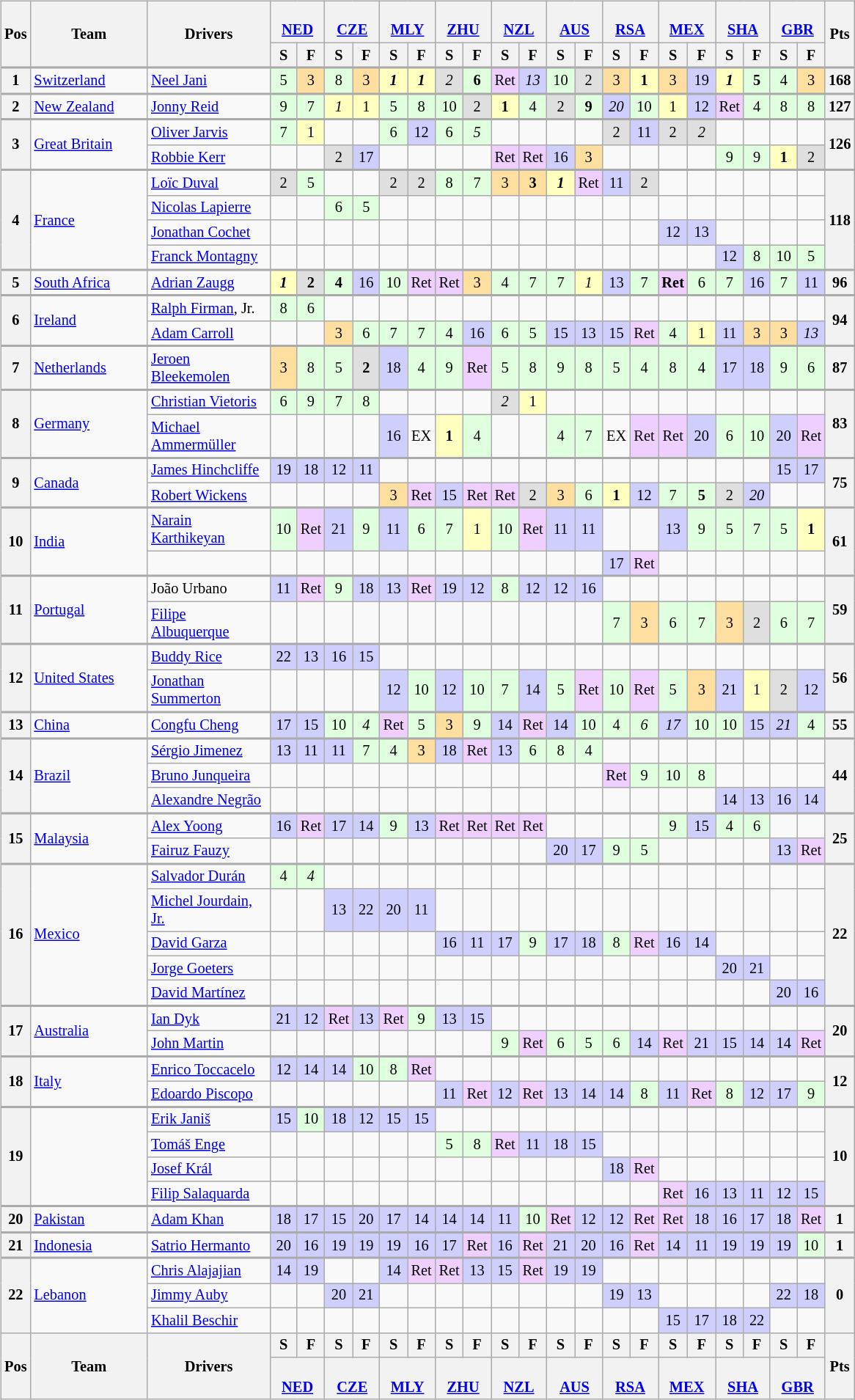<table>
<tr>
<td valign="top"><br><table class="wikitable" style="text-align:center; font-size: 85%">
<tr>
<th valign="middle" rowspan="2">Pos</th>
<th width=100 valign="middle" rowspan="2">Team</th>
<th width=105 valign="middle" rowspan="2">Drivers</th>
<th colspan="2"><br><a href='#'>NED</a></th>
<th colspan="2"><br><a href='#'>CZE</a></th>
<th colspan="2"><br><a href='#'>MLY</a></th>
<th colspan="2"><br><a href='#'>ZHU</a></th>
<th colspan="2"><br><a href='#'>NZL</a></th>
<th colspan="2"><br><a href='#'>AUS</a></th>
<th colspan="2"><br><a href='#'>RSA</a></th>
<th colspan="2"><br><a href='#'>MEX</a></th>
<th colspan="2"><br><a href='#'>SHA</a></th>
<th colspan="2"><br><a href='#'>GBR</a></th>
<th valign="middle" rowspan="2">Pts</th>
</tr>
<tr>
<th width=18>S</th>
<th width=18>F</th>
<th width=18>S</th>
<th width=18>F</th>
<th width=18>S</th>
<th width=18>F</th>
<th width=18>S</th>
<th width=18>F</th>
<th width=18>S</th>
<th width=18>F</th>
<th width=18>S</th>
<th width=18>F</th>
<th width=18>S</th>
<th width=18>F</th>
<th width=18>S</th>
<th width=18>F</th>
<th width=18>S</th>
<th width=18>F</th>
<th width=18>S</th>
<th width=18>F</th>
</tr>
<tr style="border-top:2px solid #aaaaaa">
<th>1</th>
<td align=left> <a href='#'>Switzerland</a></td>
<td align=left><a href='#'>Neel Jani</a></td>
<td style="background:#DFFFDF;">5</td>
<td style="background:#FFDF9F;">3</td>
<td style="background:#DFFFDF;">8</td>
<td style="background:#FFDF9F;">3</td>
<td style="background:#FFFFBF;"><strong><em>1</em></strong></td>
<td style="background:#FFFFBF;"><strong><em>1</em></strong></td>
<td style="background:#DFDFDF;"><em>2</em></td>
<td style="background:#DFFFDF;"><strong>6</strong></td>
<td style="background:#EFCFFF;">Ret</td>
<td style="background:#CFCFFF;"><em>13</em></td>
<td style="background:#DFFFDF;">10</td>
<td style="background:#DFDFDF;">2</td>
<td style="background:#FFDF9F;">3</td>
<td style="background:#FFFFBF;"><strong>1</strong></td>
<td style="background:#FFDF9F;">3</td>
<td style="background:#CFCFFF;">19</td>
<td style="background:#FFFFBF;"><strong><em>1</em></strong></td>
<td style="background:#DFFFDF;"><strong>5</strong></td>
<td style="background:#DFFFDF;">4</td>
<td style="background:#FFDF9F;">3</td>
<th>168</th>
</tr>
<tr style="border-top:2px solid #aaaaaa">
<th>2</th>
<td align=left> <a href='#'>New Zealand</a></td>
<td align=left><a href='#'>Jonny Reid</a></td>
<td style="background:#DFFFDF;">9</td>
<td style="background:#DFFFDF;">7</td>
<td style="background:#FFFFBF;"><em>1</em></td>
<td style="background:#FFFFBF;">1</td>
<td style="background:#DFFFDF;">5</td>
<td style="background:#DFFFDF;">8</td>
<td style="background:#DFFFDF;">10</td>
<td style="background:#DFDFDF;">2</td>
<td style="background:#FFFFBF;"><strong>1</strong></td>
<td style="background:#DFFFDF;">4</td>
<td style="background:#DFDFDF;">2</td>
<td style="background:#DFFFDF;"><strong>9</strong></td>
<td style="background:#CFCFFF;"><em>20</em></td>
<td style="background:#DFFFDF;">10</td>
<td style="background:#FFFFBF;">1</td>
<td style="background:#CFCFFF;">12</td>
<td style="background:#EFCFFF;">Ret</td>
<td style="background:#DFFFDF;">4</td>
<td style="background:#DFFFDF;">8</td>
<td style="background:#DFFFDF;">8</td>
<th>127</th>
</tr>
<tr style="border-top:2px solid #aaaaaa">
<th rowspan=2>3</th>
<td align=left rowspan=2> <a href='#'>Great Britain</a></td>
<td align=left><a href='#'>Oliver Jarvis</a></td>
<td style="background:#DFFFDF;">7</td>
<td style="background:#FFFFBF;">1</td>
<td></td>
<td></td>
<td style="background:#DFFFDF;">6</td>
<td style="background:#CFCFFF;">12</td>
<td style="background:#DFFFDF;">6</td>
<td style="background:#DFFFDF;"><em>5</em></td>
<td></td>
<td></td>
<td></td>
<td></td>
<td style="background:#DFDFDF;">2</td>
<td style="background:#CFCFFF;">11</td>
<td style="background:#DFDFDF;">2</td>
<td style="background:#DFDFDF;"><em>2</em></td>
<td></td>
<td></td>
<td></td>
<td></td>
<th rowspan=2>126</th>
</tr>
<tr>
<td align=left><a href='#'>Robbie Kerr</a></td>
<td></td>
<td></td>
<td style="background:#DFDFDF;">2</td>
<td style="background:#CFCFFF;">17</td>
<td></td>
<td></td>
<td></td>
<td></td>
<td style="background:#EFCFFF;">Ret</td>
<td style="background:#EFCFFF;">Ret</td>
<td style="background:#CFCFFF;">16</td>
<td style="background:#FFDF9F;">3</td>
<td></td>
<td></td>
<td></td>
<td></td>
<td style="background:#DFFFDF;">9</td>
<td style="background:#DFFFDF;">9</td>
<td style="background:#FFFFBF;"><strong>1</strong></td>
<td style="background:#DFDFDF;">2</td>
</tr>
<tr style="border-top:2px solid #aaaaaa">
<th rowspan=4>4</th>
<td align=left rowspan=4> <a href='#'>France</a></td>
<td align=left><a href='#'>Loïc Duval</a></td>
<td style="background:#DFDFDF;">2</td>
<td style="background:#DFFFDF;">5</td>
<td></td>
<td></td>
<td style="background:#DFDFDF;">2</td>
<td style="background:#DFDFDF;">2</td>
<td style="background:#DFFFDF;">8</td>
<td style="background:#DFFFDF;">7</td>
<td style="background:#FFDF9F;">3</td>
<td style="background:#FFDF9F;"><strong>3</strong></td>
<td style="background:#FFFFBF;"><strong><em>1</em></strong></td>
<td style="background:#EFCFFF;">Ret</td>
<td style="background:#CFCFFF;">11</td>
<td style="background:#DFDFDF;">2</td>
<td></td>
<td></td>
<td></td>
<td></td>
<td></td>
<td></td>
<th rowspan=4>118</th>
</tr>
<tr>
<td align=left><a href='#'>Nicolas Lapierre</a></td>
<td></td>
<td></td>
<td style="background:#DFFFDF;">6</td>
<td style="background:#DFFFDF;">5</td>
<td></td>
<td></td>
<td></td>
<td></td>
<td></td>
<td></td>
<td></td>
<td></td>
<td></td>
<td></td>
<td></td>
<td></td>
<td></td>
<td></td>
<td></td>
<td></td>
</tr>
<tr>
<td align=left><a href='#'>Jonathan Cochet</a></td>
<td></td>
<td></td>
<td></td>
<td></td>
<td></td>
<td></td>
<td></td>
<td></td>
<td></td>
<td></td>
<td></td>
<td></td>
<td></td>
<td></td>
<td style="background:#CFCFFF;">12</td>
<td style="background:#CFCFFF;">13</td>
<td></td>
<td></td>
<td></td>
<td></td>
</tr>
<tr>
<td align=left><a href='#'>Franck Montagny</a></td>
<td></td>
<td></td>
<td></td>
<td></td>
<td></td>
<td></td>
<td></td>
<td></td>
<td></td>
<td></td>
<td></td>
<td></td>
<td></td>
<td></td>
<td></td>
<td></td>
<td style="background:#CFCFFF;">12</td>
<td style="background:#DFFFDF;">8</td>
<td style="background:#DFFFDF;">10</td>
<td style="background:#DFFFDF;">5</td>
</tr>
<tr style="border-top:2px solid #aaaaaa">
<th>5</th>
<td align=left> <a href='#'>South Africa</a></td>
<td align=left><a href='#'>Adrian Zaugg</a></td>
<td style="background:#FFFFBF;"><strong><em>1</em></strong></td>
<td style="background:#DFDFDF;"><strong>2</strong></td>
<td style="background:#DFFFDF;"><strong>4</strong></td>
<td style="background:#CFCFFF;">16</td>
<td style="background:#DFFFDF;">10</td>
<td style="background:#EFCFFF;">Ret</td>
<td style="background:#EFCFFF;">Ret</td>
<td style="background:#FFDF9F;">3</td>
<td style="background:#DFFFDF;">4</td>
<td style="background:#DFFFDF;">7</td>
<td style="background:#DFFFDF;">7</td>
<td style="background:#FFFFBF;"><em>1</em></td>
<td style="background:#CFCFFF;">13</td>
<td style="background:#DFFFDF;">7</td>
<td style="background:#EFCFFF;"><strong>Ret</strong></td>
<td style="background:#DFFFDF;">6</td>
<td style="background:#DFFFDF;">7</td>
<td style="background:#CFCFFF;">16</td>
<td style="background:#DFFFDF;">7</td>
<td style="background:#CFCFFF;">11</td>
<th>96</th>
</tr>
<tr style="border-top:2px solid #aaaaaa">
<th rowspan=2>6</th>
<td align=left rowspan=2> <a href='#'>Ireland</a></td>
<td align=left><a href='#'>Ralph Firman</a>, Jr.</td>
<td style="background:#DFFFDF;">8</td>
<td style="background:#DFFFDF;">6</td>
<td></td>
<td></td>
<td></td>
<td></td>
<td></td>
<td></td>
<td></td>
<td></td>
<td></td>
<td></td>
<td></td>
<td></td>
<td></td>
<td></td>
<td></td>
<td></td>
<td></td>
<td></td>
<th rowspan=2>94</th>
</tr>
<tr>
<td align=left><a href='#'>Adam Carroll</a></td>
<td></td>
<td></td>
<td style="background:#FFDF9F;">3</td>
<td style="background:#DFFFDF;">6</td>
<td style="background:#DFFFDF;">7</td>
<td style="background:#DFFFDF;">7</td>
<td style="background:#DFFFDF;">4</td>
<td style="background:#CFCFFF;">16</td>
<td style="background:#DFFFDF;">6</td>
<td style="background:#DFFFDF;">5</td>
<td style="background:#CFCFFF;">15</td>
<td style="background:#CFCFFF;">13</td>
<td style="background:#CFCFFF;">15</td>
<td style="background:#EFCFFF;">Ret</td>
<td style="background:#DFFFDF;">4</td>
<td style="background:#FFFFBF;">1</td>
<td style="background:#CFCFFF;">11</td>
<td style="background:#FFDF9F;">3</td>
<td style="background:#FFDF9F;">3</td>
<td style="background:#CFCFFF;"><em>13</em></td>
</tr>
<tr style="border-top:2px solid #aaaaaa">
<th>7</th>
<td align=left> <a href='#'>Netherlands</a></td>
<td align=left><a href='#'>Jeroen Bleekemolen</a></td>
<td style="background:#FFDF9F;">3</td>
<td style="background:#DFFFDF;">8</td>
<td style="background:#DFFFDF;">5</td>
<td style="background:#DFDFDF;"><strong>2</strong></td>
<td style="background:#CFCFFF;">18</td>
<td style="background:#DFFFDF;">4</td>
<td style="background:#DFFFDF;">9</td>
<td style="background:#EFCFFF;">Ret</td>
<td style="background:#DFFFDF;">5</td>
<td style="background:#DFFFDF;">8</td>
<td style="background:#DFFFDF;">9</td>
<td style="background:#DFFFDF;">8</td>
<td style="background:#DFFFDF;">5</td>
<td style="background:#DFFFDF;">4</td>
<td style="background:#DFFFDF;">8</td>
<td style="background:#DFFFDF;">4</td>
<td style="background:#CFCFFF;">17</td>
<td style="background:#CFCFFF;">18</td>
<td style="background:#DFFFDF;">9</td>
<td style="background:#DFFFDF;">6</td>
<th>87</th>
</tr>
<tr style="border-top:2px solid #aaaaaa">
<th rowspan=2>8</th>
<td align=left rowspan=2> <a href='#'>Germany</a></td>
<td align=left><a href='#'>Christian Vietoris</a></td>
<td style="background:#DFFFDF;">6</td>
<td style="background:#DFFFDF;">9</td>
<td style="background:#DFFFDF;">7</td>
<td style="background:#DFFFDF;">8</td>
<td></td>
<td></td>
<td></td>
<td></td>
<td style="background:#DFDFDF;"><em>2</em></td>
<td style="background:#FFFFBF;">1</td>
<td></td>
<td></td>
<td></td>
<td></td>
<td></td>
<td></td>
<td></td>
<td></td>
<td></td>
<td></td>
<th rowspan=2>83</th>
</tr>
<tr>
<td align=left><a href='#'>Michael Ammermüller</a></td>
<td></td>
<td></td>
<td></td>
<td></td>
<td style="background:#CFCFFF;">16</td>
<td>EX</td>
<td style="background:#FFFFBF;"><strong>1</strong></td>
<td style="background:#DFFFDF;">4</td>
<td></td>
<td></td>
<td style="background:#DFFFDF;">4</td>
<td style="background:#DFFFDF;">7</td>
<td>EX</td>
<td style="background:#EFCFFF;">Ret</td>
<td style="background:#EFCFFF;">Ret</td>
<td style="background:#CFCFFF;">20</td>
<td style="background:#DFFFDF;">6</td>
<td style="background:#DFFFDF;">10</td>
<td style="background:#CFCFFF;">20</td>
<td style="background:#EFCFFF;">Ret</td>
</tr>
<tr style="border-top:2px solid #aaaaaa">
<th rowspan=2>9</th>
<td align=left rowspan=2> <a href='#'>Canada</a></td>
<td align=left><a href='#'>James Hinchcliffe</a></td>
<td style="background:#CFCFFF;">19</td>
<td style="background:#CFCFFF;">18</td>
<td style="background:#CFCFFF;">12</td>
<td style="background:#CFCFFF;">11</td>
<td></td>
<td></td>
<td></td>
<td></td>
<td></td>
<td></td>
<td></td>
<td></td>
<td></td>
<td></td>
<td></td>
<td></td>
<td></td>
<td></td>
<td style="background:#CFCFFF;">15</td>
<td style="background:#CFCFFF;">17</td>
<th rowspan=2>75</th>
</tr>
<tr>
<td align=left><a href='#'>Robert Wickens</a></td>
<td></td>
<td></td>
<td></td>
<td></td>
<td style="background:#FFDF9F;">3</td>
<td style="background:#EFCFFF;">Ret</td>
<td style="background:#CFCFFF;">15</td>
<td style="background:#EFCFFF;">Ret</td>
<td style="background:#EFCFFF;">Ret</td>
<td style="background:#DFDFDF;">2</td>
<td style="background:#FFDF9F;">3</td>
<td style="background:#DFFFDF;">6</td>
<td style="background:#FFFFBF;"><strong>1</strong></td>
<td style="background:#CFCFFF;">12</td>
<td style="background:#DFFFDF;">7</td>
<td style="background:#DFFFDF;"><strong>5</strong></td>
<td style="background:#DFDFDF;">2</td>
<td style="background:#CFCFFF;"><em>20</em></td>
<td></td>
<td></td>
</tr>
<tr style="border-top:2px solid #aaaaaa">
<th rowspan=2>10</th>
<td align=left rowspan=2> <a href='#'>India</a></td>
<td align=left><a href='#'>Narain Karthikeyan</a></td>
<td style="background:#DFFFDF;">10</td>
<td style="background:#EFCFFF;">Ret</td>
<td style="background:#CFCFFF;">21</td>
<td style="background:#DFFFDF;">9</td>
<td style="background:#CFCFFF;">11</td>
<td style="background:#DFFFDF;">6</td>
<td style="background:#DFFFDF;">7</td>
<td style="background:#FFFFBF;">1</td>
<td style="background:#DFFFDF;">10</td>
<td style="background:#EFCFFF;">Ret</td>
<td style="background:#CFCFFF;">11</td>
<td style="background:#CFCFFF;">11</td>
<td></td>
<td></td>
<td style="background:#CFCFFF;">13</td>
<td style="background:#DFFFDF;">9</td>
<td style="background:#DFFFDF;">5</td>
<td style="background:#DFFFDF;">7</td>
<td style="background:#DFFFDF;">5</td>
<td style="background:#FFFFBF;"><strong>1</strong></td>
<th rowspan=2>61</th>
</tr>
<tr>
<td align=left></td>
<td></td>
<td></td>
<td></td>
<td></td>
<td></td>
<td></td>
<td></td>
<td></td>
<td></td>
<td></td>
<td></td>
<td></td>
<td style="background:#CFCFFF;">17</td>
<td style="background:#EFCFFF;">Ret</td>
<td></td>
<td></td>
<td></td>
<td></td>
<td></td>
<td></td>
</tr>
<tr style="border-top:2px solid #aaaaaa">
<th rowspan=2>11</th>
<td align=left rowspan=2> <a href='#'>Portugal</a></td>
<td align=left>João Urbano</td>
<td style="background:#CFCFFF;">11</td>
<td style="background:#EFCFFF;">Ret</td>
<td style="background:#DFFFDF;">9</td>
<td style="background:#CFCFFF;">18</td>
<td style="background:#CFCFFF;">13</td>
<td style="background:#EFCFFF;">Ret</td>
<td style="background:#CFCFFF;">19</td>
<td style="background:#CFCFFF;">12</td>
<td style="background:#DFFFDF;">8</td>
<td style="background:#CFCFFF;">12</td>
<td style="background:#CFCFFF;">12</td>
<td style="background:#CFCFFF;">16</td>
<td></td>
<td></td>
<td></td>
<td></td>
<td></td>
<td></td>
<td></td>
<td></td>
<th rowspan=2>59</th>
</tr>
<tr>
<td align=left><a href='#'>Filipe Albuquerque</a></td>
<td></td>
<td></td>
<td></td>
<td></td>
<td></td>
<td></td>
<td></td>
<td></td>
<td></td>
<td></td>
<td></td>
<td></td>
<td style="background:#DFFFDF;">7</td>
<td style="background:#FFDF9F;">3</td>
<td style="background:#DFFFDF;">6</td>
<td style="background:#DFFFDF;">7</td>
<td style="background:#FFDF9F;">3</td>
<td style="background:#DFDFDF;">2</td>
<td style="background:#DFFFDF;">6</td>
<td style="background:#DFFFDF;">7</td>
</tr>
<tr style="border-top:2px solid #aaaaaa">
<th rowspan=2>12</th>
<td align=left rowspan=2> <a href='#'>United States</a></td>
<td align=left><a href='#'>Buddy Rice</a></td>
<td style="background:#CFCFFF;">22</td>
<td style="background:#CFCFFF;">13</td>
<td style="background:#CFCFFF;">16</td>
<td style="background:#CFCFFF;">15</td>
<td></td>
<td></td>
<td></td>
<td></td>
<td></td>
<td></td>
<td></td>
<td></td>
<td></td>
<td></td>
<td></td>
<td></td>
<td></td>
<td></td>
<td></td>
<td></td>
<th rowspan=2>56</th>
</tr>
<tr>
<td align=left><a href='#'>Jonathan Summerton</a></td>
<td></td>
<td></td>
<td></td>
<td></td>
<td style="background:#CFCFFF;">12</td>
<td style="background:#DFFFDF;">10</td>
<td style="background:#CFCFFF;">12</td>
<td style="background:#DFFFDF;">10</td>
<td style="background:#DFFFDF;">7</td>
<td style="background:#CFCFFF;">14</td>
<td style="background:#DFFFDF;">5</td>
<td style="background:#EFCFFF;">Ret</td>
<td style="background:#DFFFDF;">10</td>
<td style="background:#EFCFFF;">Ret</td>
<td style="background:#DFFFDF;">5</td>
<td style="background:#FFDF9F;">3</td>
<td style="background:#CFCFFF;">21</td>
<td style="background:#FFFFBF;">1</td>
<td style="background:#DFDFDF;">2</td>
<td style="background:#CFCFFF;">12</td>
</tr>
<tr style="border-top:2px solid #aaaaaa">
<th>13</th>
<td align=left> <a href='#'>China</a></td>
<td align=left><a href='#'>Congfu Cheng</a></td>
<td style="background:#CFCFFF;">17</td>
<td style="background:#CFCFFF;">15</td>
<td style="background:#DFFFDF;">10</td>
<td style="background:#DFFFDF;"><em>4</em></td>
<td style="background:#EFCFFF;">Ret</td>
<td style="background:#DFFFDF;">5</td>
<td style="background:#FFDF9F;">3</td>
<td style="background:#DFFFDF;">9</td>
<td style="background:#CFCFFF;">14</td>
<td style="background:#EFCFFF;">Ret</td>
<td style="background:#CFCFFF;">14</td>
<td style="background:#DFFFDF;">10</td>
<td style="background:#DFFFDF;">4</td>
<td style="background:#DFFFDF;"><em>6</em></td>
<td style="background:#CFCFFF;"><em>17</em></td>
<td style="background:#DFFFDF;">10</td>
<td style="background:#DFFFDF;">10</td>
<td style="background:#CFCFFF;">15</td>
<td style="background:#CFCFFF;"><em>21</em></td>
<td style="background:#DFFFDF;">4</td>
<th>55</th>
</tr>
<tr style="border-top:2px solid #aaaaaa">
<th rowspan=3>14</th>
<td align=left rowspan=3> <a href='#'>Brazil</a></td>
<td align=left><a href='#'>Sérgio Jimenez</a></td>
<td style="background:#CFCFFF;">13</td>
<td style="background:#CFCFFF;">11</td>
<td style="background:#CFCFFF;">11</td>
<td style="background:#DFFFDF;">7</td>
<td style="background:#DFFFDF;">4</td>
<td style="background:#FFDF9F;">3</td>
<td style="background:#CFCFFF;">18</td>
<td style="background:#EFCFFF;">Ret</td>
<td style="background:#CFCFFF;">13</td>
<td style="background:#DFFFDF;">6</td>
<td style="background:#DFFFDF;">8</td>
<td style="background:#DFFFDF;">4</td>
<td></td>
<td></td>
<td></td>
<td></td>
<td></td>
<td></td>
<td></td>
<td></td>
<th rowspan=3>44</th>
</tr>
<tr>
<td align=left><a href='#'>Bruno Junqueira</a></td>
<td></td>
<td></td>
<td></td>
<td></td>
<td></td>
<td></td>
<td></td>
<td></td>
<td></td>
<td></td>
<td></td>
<td></td>
<td style="background:#EFCFFF;">Ret</td>
<td style="background:#DFFFDF;">9</td>
<td style="background:#DFFFDF;">10</td>
<td style="background:#DFFFDF;">8</td>
<td></td>
<td></td>
<td></td>
<td></td>
</tr>
<tr>
<td align=left><a href='#'>Alexandre Negrão</a></td>
<td></td>
<td></td>
<td></td>
<td></td>
<td></td>
<td></td>
<td></td>
<td></td>
<td></td>
<td></td>
<td></td>
<td></td>
<td></td>
<td></td>
<td></td>
<td></td>
<td style="background:#CFCFFF;">14</td>
<td style="background:#CFCFFF;">13</td>
<td style="background:#CFCFFF;">16</td>
<td style="background:#CFCFFF;">14</td>
</tr>
<tr style="border-top:2px solid #aaaaaa">
<th rowspan=2>15</th>
<td align=left rowspan=2> <a href='#'>Malaysia</a></td>
<td align=left><a href='#'>Alex Yoong</a></td>
<td style="background:#CFCFFF;">16</td>
<td style="background:#EFCFFF;">Ret</td>
<td style="background:#CFCFFF;">17</td>
<td style="background:#CFCFFF;">14</td>
<td style="background:#DFFFDF;">9</td>
<td style="background:#CFCFFF;">13</td>
<td style="background:#EFCFFF;">Ret</td>
<td style="background:#EFCFFF;">Ret</td>
<td style="background:#EFCFFF;">Ret</td>
<td style="background:#EFCFFF;">Ret</td>
<td></td>
<td></td>
<td></td>
<td></td>
<td style="background:#DFFFDF;">9</td>
<td style="background:#CFCFFF;">15</td>
<td style="background:#DFFFDF;">4</td>
<td style="background:#DFFFDF;">6</td>
<td></td>
<td></td>
<th rowspan=2>25</th>
</tr>
<tr>
<td align=left><a href='#'>Fairuz Fauzy</a></td>
<td></td>
<td></td>
<td></td>
<td></td>
<td></td>
<td></td>
<td></td>
<td></td>
<td></td>
<td></td>
<td style="background:#CFCFFF;">20</td>
<td style="background:#CFCFFF;">17</td>
<td style="background:#DFFFDF;">9</td>
<td style="background:#DFFFDF;">5</td>
<td></td>
<td></td>
<td></td>
<td></td>
<td style="background:#CFCFFF;">13</td>
<td style="background:#EFCFFF;">Ret</td>
</tr>
<tr style="border-top:2px solid #aaaaaa">
<th rowspan=5>16</th>
<td align=left rowspan=5> <a href='#'>Mexico</a></td>
<td align=left><a href='#'>Salvador Durán</a></td>
<td style="background:#DFFFDF;">4</td>
<td style="background:#DFFFDF;"><em>4</em></td>
<td></td>
<td></td>
<td></td>
<td></td>
<td></td>
<td></td>
<td></td>
<td></td>
<td></td>
<td></td>
<td></td>
<td></td>
<td></td>
<td></td>
<td></td>
<td></td>
<td></td>
<td></td>
<th rowspan=5>22</th>
</tr>
<tr>
<td align=left><a href='#'>Michel Jourdain, Jr.</a></td>
<td></td>
<td></td>
<td style="background:#CFCFFF;">13</td>
<td style="background:#CFCFFF;">22</td>
<td style="background:#CFCFFF;">20</td>
<td style="background:#CFCFFF;">11</td>
<td></td>
<td></td>
<td></td>
<td></td>
<td></td>
<td></td>
<td></td>
<td></td>
<td></td>
<td></td>
<td></td>
<td></td>
<td></td>
<td></td>
</tr>
<tr>
<td align=left><a href='#'>David Garza</a></td>
<td></td>
<td></td>
<td></td>
<td></td>
<td></td>
<td></td>
<td style="background:#CFCFFF;">16</td>
<td style="background:#CFCFFF;">11</td>
<td style="background:#CFCFFF;">17</td>
<td style="background:#DFFFDF;">9</td>
<td style="background:#CFCFFF;">17</td>
<td style="background:#CFCFFF;">18</td>
<td style="background:#DFFFDF;">8</td>
<td style="background:#EFCFFF;">Ret</td>
<td style="background:#CFCFFF;">16</td>
<td style="background:#CFCFFF;">14</td>
<td></td>
<td></td>
<td></td>
<td></td>
</tr>
<tr>
<td align=left><a href='#'>Jorge Goeters</a></td>
<td></td>
<td></td>
<td></td>
<td></td>
<td></td>
<td></td>
<td></td>
<td></td>
<td></td>
<td></td>
<td></td>
<td></td>
<td></td>
<td></td>
<td></td>
<td></td>
<td style="background:#CFCFFF;">20</td>
<td style="background:#CFCFFF;">21</td>
<td></td>
<td></td>
</tr>
<tr>
<td align=left><a href='#'>David Martínez</a></td>
<td></td>
<td></td>
<td></td>
<td></td>
<td></td>
<td></td>
<td></td>
<td></td>
<td></td>
<td></td>
<td></td>
<td></td>
<td></td>
<td></td>
<td></td>
<td></td>
<td></td>
<td></td>
<td style="background:#CFCFFF;">20</td>
<td style="background:#CFCFFF;">16</td>
</tr>
<tr style="border-top:2px solid #aaaaaa">
<th rowspan=2>17</th>
<td align=left rowspan=2> <a href='#'>Australia</a></td>
<td align=left><a href='#'>Ian Dyk</a></td>
<td style="background:#CFCFFF;">21</td>
<td style="background:#CFCFFF;">12</td>
<td style="background:#EFCFFF;">Ret</td>
<td style="background:#CFCFFF;">13</td>
<td style="background:#EFCFFF;">Ret</td>
<td style="background:#DFFFDF;">9</td>
<td style="background:#CFCFFF;">13</td>
<td style="background:#CFCFFF;">15</td>
<td></td>
<td></td>
<td></td>
<td></td>
<td></td>
<td></td>
<td></td>
<td></td>
<td></td>
<td></td>
<td></td>
<td></td>
<th rowspan=2>20</th>
</tr>
<tr>
<td align=left><a href='#'>John Martin</a></td>
<td></td>
<td></td>
<td></td>
<td></td>
<td></td>
<td></td>
<td></td>
<td></td>
<td style="background:#DFFFDF;">9</td>
<td style="background:#EFCFFF;">Ret</td>
<td style="background:#DFFFDF;">6</td>
<td style="background:#DFFFDF;">5</td>
<td style="background:#DFFFDF;">6</td>
<td style="background:#CFCFFF;">14</td>
<td style="background:#EFCFFF;">Ret</td>
<td style="background:#CFCFFF;">21</td>
<td style="background:#CFCFFF;">15</td>
<td style="background:#CFCFFF;">14</td>
<td style="background:#CFCFFF;">14</td>
<td style="background:#EFCFFF;">Ret</td>
</tr>
<tr style="border-top:2px solid #aaaaaa">
<th rowspan=2>18</th>
<td align=left rowspan=2> <a href='#'>Italy</a></td>
<td align=left><a href='#'>Enrico Toccacelo</a></td>
<td style="background:#CFCFFF;">12</td>
<td style="background:#CFCFFF;">14</td>
<td style="background:#CFCFFF;">14</td>
<td style="background:#DFFFDF;">10</td>
<td style="background:#DFFFDF;">8</td>
<td style="background:#EFCFFF;">Ret</td>
<td></td>
<td></td>
<td></td>
<td></td>
<td></td>
<td></td>
<td></td>
<td></td>
<td></td>
<td></td>
<td></td>
<td></td>
<td></td>
<td></td>
<th rowspan=2>12</th>
</tr>
<tr>
<td align=left><a href='#'>Edoardo Piscopo</a></td>
<td></td>
<td></td>
<td></td>
<td></td>
<td></td>
<td></td>
<td style="background:#CFCFFF;">11</td>
<td style="background:#EFCFFF;">Ret</td>
<td style="background:#CFCFFF;">12</td>
<td style="background:#EFCFFF;">Ret</td>
<td style="background:#CFCFFF;">13</td>
<td style="background:#CFCFFF;">14</td>
<td style="background:#CFCFFF;">14</td>
<td style="background:#DFFFDF;">8</td>
<td style="background:#CFCFFF;">11</td>
<td style="background:#EFCFFF;">Ret</td>
<td style="background:#DFFFDF;">8</td>
<td style="background:#CFCFFF;">12</td>
<td style="background:#CFCFFF;">17</td>
<td style="background:#DFFFDF;">9</td>
</tr>
<tr style="border-top:2px solid #aaaaaa">
<th rowspan=4>19</th>
<td align=left rowspan=4></td>
<td align=left><a href='#'>Erik Janiš</a></td>
<td style="background:#CFCFFF;">15</td>
<td style="background:#DFFFDF;">10</td>
<td style="background:#CFCFFF;">18</td>
<td style="background:#CFCFFF;">12</td>
<td style="background:#CFCFFF;">15</td>
<td style="background:#CFCFFF;">15</td>
<td></td>
<td></td>
<td></td>
<td></td>
<td></td>
<td></td>
<td></td>
<td></td>
<td></td>
<td></td>
<td></td>
<td></td>
<td></td>
<td></td>
<th rowspan=4>10</th>
</tr>
<tr>
<td align=left><a href='#'>Tomáš Enge</a></td>
<td></td>
<td></td>
<td></td>
<td></td>
<td></td>
<td></td>
<td style="background:#DFFFDF;">5</td>
<td style="background:#DFFFDF;">8</td>
<td style="background:#EFCFFF;">Ret</td>
<td style="background:#CFCFFF;">11</td>
<td style="background:#CFCFFF;">18</td>
<td style="background:#CFCFFF;">15</td>
<td></td>
<td></td>
<td></td>
<td></td>
<td></td>
<td></td>
<td></td>
<td></td>
</tr>
<tr>
<td align=left><a href='#'>Josef Král</a></td>
<td></td>
<td></td>
<td></td>
<td></td>
<td></td>
<td></td>
<td></td>
<td></td>
<td></td>
<td></td>
<td></td>
<td></td>
<td style="background:#CFCFFF;">18</td>
<td style="background:#EFCFFF;">Ret</td>
<td></td>
<td></td>
<td></td>
<td></td>
<td></td>
<td></td>
</tr>
<tr>
<td align=left><a href='#'>Filip Salaquarda</a></td>
<td></td>
<td></td>
<td></td>
<td></td>
<td></td>
<td></td>
<td></td>
<td></td>
<td></td>
<td></td>
<td></td>
<td></td>
<td></td>
<td></td>
<td style="background:#EFCFFF;">Ret</td>
<td style="background:#CFCFFF;">16</td>
<td style="background:#CFCFFF;">13</td>
<td style="background:#CFCFFF;">11</td>
<td style="background:#CFCFFF;">12</td>
<td style="background:#CFCFFF;">15</td>
</tr>
<tr style="border-top:2px solid #aaaaaa">
<th>20</th>
<td align=left> <a href='#'>Pakistan</a></td>
<td align=left><a href='#'>Adam Khan</a></td>
<td style="background:#CFCFFF;">18</td>
<td style="background:#CFCFFF;">17</td>
<td style="background:#CFCFFF;">15</td>
<td style="background:#CFCFFF;">20</td>
<td style="background:#CFCFFF;">17</td>
<td style="background:#CFCFFF;">14</td>
<td style="background:#CFCFFF;">14</td>
<td style="background:#CFCFFF;">14</td>
<td style="background:#CFCFFF;">11</td>
<td style="background:#DFFFDF;">10</td>
<td style="background:#EFCFFF;">Ret</td>
<td style="background:#CFCFFF;">12</td>
<td style="background:#CFCFFF;">12</td>
<td style="background:#EFCFFF;">Ret</td>
<td style="background:#EFCFFF;">Ret</td>
<td style="background:#CFCFFF;">18</td>
<td style="background:#CFCFFF;">16</td>
<td style="background:#CFCFFF;">17</td>
<td style="background:#CFCFFF;">18</td>
<td style="background:#EFCFFF;">Ret</td>
<th>1</th>
</tr>
<tr style="border-top:2px solid #aaaaaa">
<th>21</th>
<td align=left> <a href='#'>Indonesia</a></td>
<td align=left><a href='#'>Satrio Hermanto</a></td>
<td style="background:#CFCFFF;">20</td>
<td style="background:#CFCFFF;">16</td>
<td style="background:#CFCFFF;">19</td>
<td style="background:#CFCFFF;">19</td>
<td style="background:#CFCFFF;">19</td>
<td style="background:#CFCFFF;">16</td>
<td style="background:#CFCFFF;">17</td>
<td style="background:#EFCFFF;">Ret</td>
<td style="background:#CFCFFF;">16</td>
<td style="background:#EFCFFF;">Ret</td>
<td style="background:#CFCFFF;">21</td>
<td style="background:#CFCFFF;">20</td>
<td style="background:#CFCFFF;">16</td>
<td style="background:#EFCFFF;">Ret</td>
<td style="background:#CFCFFF;">14</td>
<td style="background:#CFCFFF;">11</td>
<td style="background:#CFCFFF;">19</td>
<td style="background:#CFCFFF;">19</td>
<td style="background:#CFCFFF;">19</td>
<td style="background:#DFFFDF;">10</td>
<th>1</th>
</tr>
<tr style="border-top:2px solid #aaaaaa">
<th rowspan=3>22</th>
<td align=left rowspan=3> <a href='#'>Lebanon</a></td>
<td align=left> <a href='#'>Chris Alajajian</a></td>
<td style="background:#CFCFFF;">14</td>
<td style="background:#CFCFFF;">19</td>
<td></td>
<td></td>
<td style="background:#CFCFFF;">14</td>
<td style="background:#EFCFFF;">Ret</td>
<td style="background:#EFCFFF;">Ret</td>
<td style="background:#CFCFFF;">13</td>
<td style="background:#CFCFFF;">15</td>
<td style="background:#EFCFFF;">Ret</td>
<td style="background:#CFCFFF;">19</td>
<td style="background:#CFCFFF;">19</td>
<td></td>
<td></td>
<td></td>
<td></td>
<td></td>
<td></td>
<td></td>
<td></td>
<th rowspan=3>0</th>
</tr>
<tr>
<td align=left> <a href='#'>Jimmy Auby</a></td>
<td></td>
<td></td>
<td style="background:#CFCFFF;">20</td>
<td style="background:#CFCFFF;">21</td>
<td></td>
<td></td>
<td></td>
<td></td>
<td></td>
<td></td>
<td></td>
<td></td>
<td style="background:#CFCFFF;">19</td>
<td style="background:#CFCFFF;">13</td>
<td></td>
<td></td>
<td></td>
<td></td>
<td style="background:#CFCFFF;">22</td>
<td style="background:#CFCFFF;">18</td>
</tr>
<tr>
<td align=left><a href='#'>Khalil Beschir</a></td>
<td></td>
<td></td>
<td></td>
<td></td>
<td></td>
<td></td>
<td></td>
<td></td>
<td></td>
<td></td>
<td></td>
<td></td>
<td></td>
<td></td>
<td style="background:#CFCFFF;">15</td>
<td style="background:#CFCFFF;">17</td>
<td style="background:#CFCFFF;">18</td>
<td style="background:#CFCFFF;">22</td>
<td></td>
<td></td>
</tr>
<tr>
<th valign="middle" rowspan="2">Pos</th>
<th valign="middle" rowspan="2">Team</th>
<th valign="middle" rowspan="2">Drivers</th>
<th width=18>S</th>
<th width=18>F</th>
<th width=18>S</th>
<th width=18>F</th>
<th width=18>S</th>
<th width=18>F</th>
<th width=18>S</th>
<th width=18>F</th>
<th width=18>S</th>
<th width=18>F</th>
<th width=18>S</th>
<th width=18>F</th>
<th width=18>S</th>
<th width=18>F</th>
<th width=18>S</th>
<th width=18>F</th>
<th width=18>S</th>
<th width=18>F</th>
<th width=18>S</th>
<th width=18>F</th>
<th valign="middle" rowspan="2">Pts</th>
</tr>
<tr>
<th colspan="2"><br><a href='#'>NED</a></th>
<th colspan="2"><br><a href='#'>CZE</a></th>
<th colspan="2"><br><a href='#'>MLY</a></th>
<th colspan="2"><br><a href='#'>ZHU</a></th>
<th colspan="2"><br><a href='#'>NZL</a></th>
<th colspan="2"><br><a href='#'>AUS</a></th>
<th colspan="2"><br><a href='#'>RSA</a></th>
<th colspan="2"><br><a href='#'>MEX</a></th>
<th colspan="2"><br><a href='#'>SHA</a></th>
<th colspan="2"><br><a href='#'>GBR</a></th>
</tr>
</table>
</td>
<td valign="top"><br></td>
</tr>
</table>
